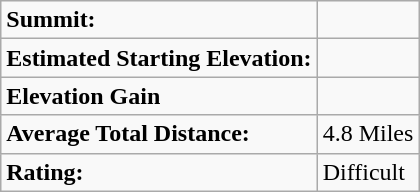<table class="wikitable">
<tr>
<td><strong>Summit:</strong></td>
<td></td>
</tr>
<tr>
<td><strong>Estimated Starting Elevation:</strong></td>
<td></td>
</tr>
<tr>
<td><strong>Elevation Gain</strong></td>
<td></td>
</tr>
<tr>
<td><strong>Average Total Distance:</strong></td>
<td>4.8 Miles</td>
</tr>
<tr>
<td><strong>Rating:</strong></td>
<td>Difficult</td>
</tr>
</table>
